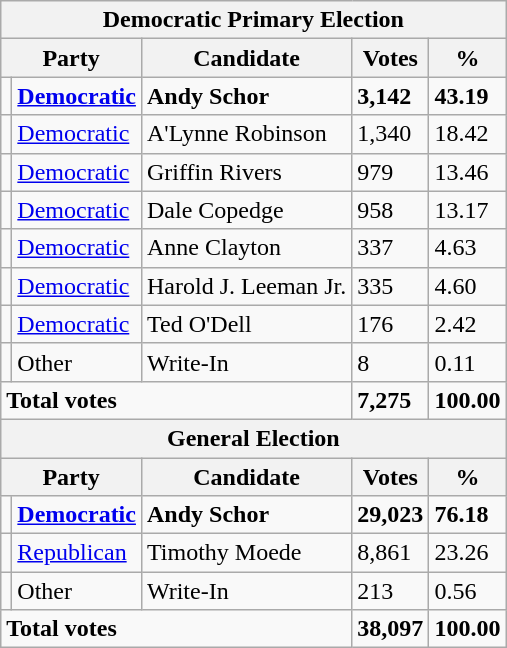<table class="wikitable">
<tr>
<th colspan="5"><strong>Democratic Primary Election</strong></th>
</tr>
<tr>
<th colspan="2">Party</th>
<th>Candidate</th>
<th>Votes</th>
<th>%</th>
</tr>
<tr>
<td></td>
<td><a href='#'><strong>Democratic</strong></a></td>
<td><strong>Andy Schor</strong></td>
<td><strong>3,142</strong></td>
<td><strong>43.19</strong></td>
</tr>
<tr>
<td></td>
<td><a href='#'>Democratic</a></td>
<td>A'Lynne Robinson</td>
<td>1,340</td>
<td>18.42</td>
</tr>
<tr>
<td></td>
<td><a href='#'>Democratic</a></td>
<td>Griffin Rivers</td>
<td>979</td>
<td>13.46</td>
</tr>
<tr>
<td></td>
<td><a href='#'>Democratic</a></td>
<td>Dale Copedge</td>
<td>958</td>
<td>13.17</td>
</tr>
<tr>
<td></td>
<td><a href='#'>Democratic</a></td>
<td>Anne Clayton</td>
<td>337</td>
<td>4.63</td>
</tr>
<tr>
<td></td>
<td><a href='#'>Democratic</a></td>
<td>Harold J. Leeman Jr.</td>
<td>335</td>
<td>4.60</td>
</tr>
<tr>
<td></td>
<td><a href='#'>Democratic</a></td>
<td>Ted O'Dell</td>
<td>176</td>
<td>2.42</td>
</tr>
<tr>
<td></td>
<td>Other</td>
<td>Write-In</td>
<td>8</td>
<td>0.11</td>
</tr>
<tr>
<td colspan="3"><strong>Total votes</strong></td>
<td><strong>7,275</strong></td>
<td><strong>100.00</strong></td>
</tr>
<tr>
<th colspan="5"><strong>General Election</strong></th>
</tr>
<tr>
<th colspan="2">Party</th>
<th>Candidate</th>
<th>Votes</th>
<th>%</th>
</tr>
<tr>
<td></td>
<td><a href='#'><strong>Democratic</strong></a></td>
<td><strong>Andy Schor</strong></td>
<td><strong>29,023</strong></td>
<td><strong>76.18</strong></td>
</tr>
<tr>
<td></td>
<td><a href='#'>Republican</a></td>
<td>Timothy Moede</td>
<td>8,861</td>
<td>23.26</td>
</tr>
<tr>
<td></td>
<td>Other</td>
<td>Write-In</td>
<td>213</td>
<td>0.56</td>
</tr>
<tr>
<td colspan="3"><strong>Total votes</strong></td>
<td><strong>38,097</strong></td>
<td><strong>100.00</strong></td>
</tr>
</table>
